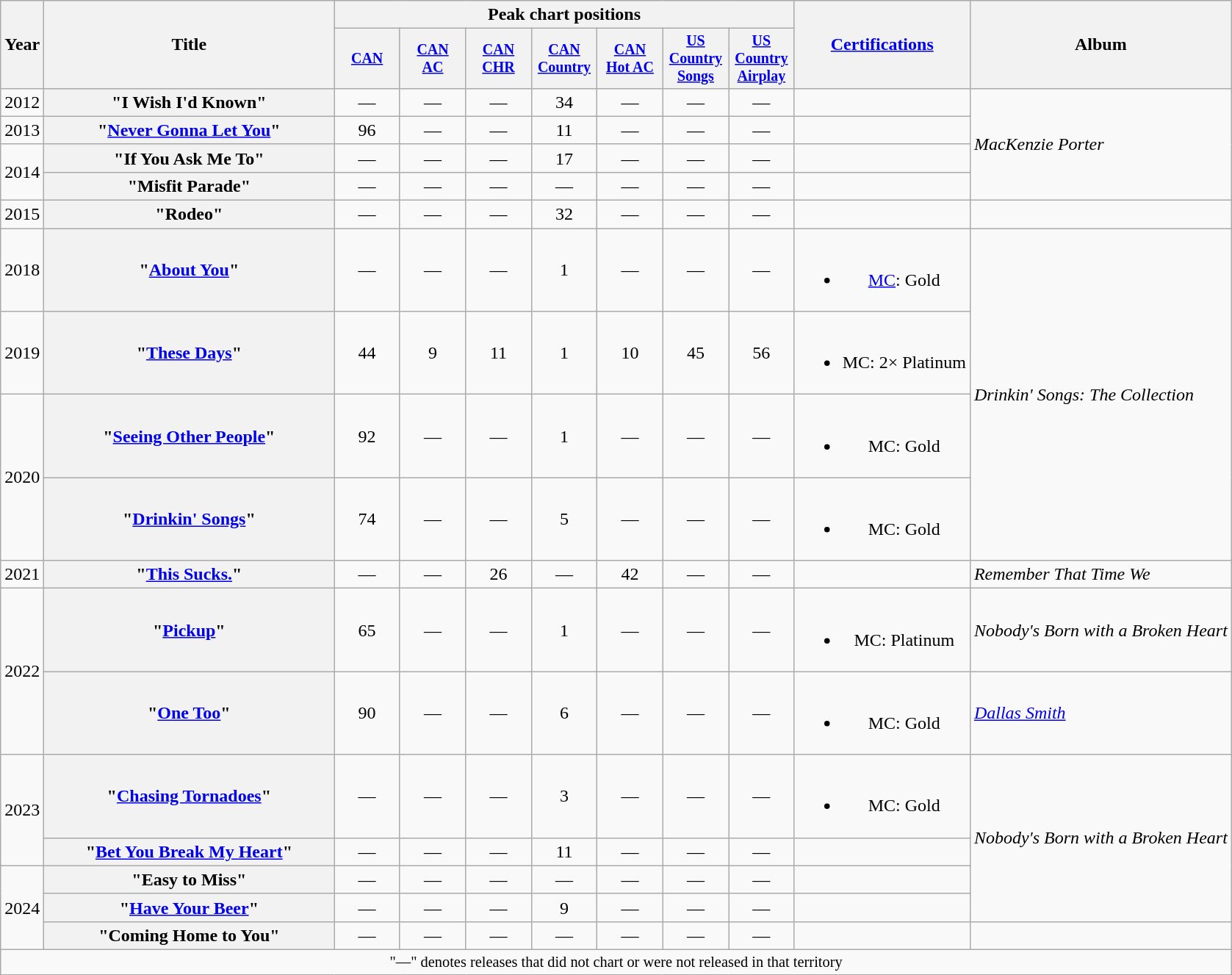<table class="wikitable plainrowheaders" style="text-align:center;">
<tr>
<th scope="col" rowspan="2">Year</th>
<th scope="col" rowspan="2" style="width:16em;">Title</th>
<th scope="col" colspan="7">Peak chart positions</th>
<th scope="col" rowspan="2"><a href='#'>Certifications</a></th>
<th scope="col" rowspan="2">Album</th>
</tr>
<tr style="font-size:smaller;">
<th scope="col" style="width:4em;"><a href='#'>CAN</a><br></th>
<th scope="col" style="width:4em;"><a href='#'>CAN<br> AC</a><br></th>
<th scope="col" style="width:4em;"><a href='#'>CAN<br>CHR</a><br></th>
<th scope="col" style="width:4em;"><a href='#'>CAN Country</a><br></th>
<th scope="col" style="width:4em;"><a href='#'>CAN<br>Hot AC</a><br></th>
<th scope="col" style="width:4em;"><a href='#'>US Country Songs</a><br></th>
<th scope="col" style="width:4em;"><a href='#'>US Country Airplay</a><br></th>
</tr>
<tr>
<td>2012</td>
<th scope="row">"I Wish I'd Known"</th>
<td>—</td>
<td>—</td>
<td>—</td>
<td>34</td>
<td>—</td>
<td>—</td>
<td>—</td>
<td></td>
<td align="left" rowspan="4"><em>MacKenzie Porter</em></td>
</tr>
<tr>
<td>2013</td>
<th scope="row">"<a href='#'>Never Gonna Let You</a>"</th>
<td>96</td>
<td>—</td>
<td>—</td>
<td>11</td>
<td>—</td>
<td>—</td>
<td>—</td>
<td></td>
</tr>
<tr>
<td rowspan="2">2014</td>
<th scope="row">"If You Ask Me To"</th>
<td>—</td>
<td>—</td>
<td>—</td>
<td>17</td>
<td>—</td>
<td>—</td>
<td>—</td>
<td></td>
</tr>
<tr>
<th scope="row">"Misfit Parade"</th>
<td>—</td>
<td>—</td>
<td>—</td>
<td>—</td>
<td>—</td>
<td>—</td>
<td>—</td>
<td></td>
</tr>
<tr>
<td>2015</td>
<th scope="row">"Rodeo"</th>
<td>—</td>
<td>—</td>
<td>—</td>
<td>32</td>
<td>—</td>
<td>—</td>
<td>—</td>
<td></td>
<td></td>
</tr>
<tr>
<td>2018</td>
<th scope="row">"<a href='#'>About You</a>"</th>
<td>—</td>
<td>—</td>
<td>—</td>
<td>1</td>
<td>—</td>
<td>—</td>
<td>—</td>
<td><br><ul><li><a href='#'>MC</a>: Gold</li></ul></td>
<td align="left" rowspan="4"><em>Drinkin' Songs: The Collection</em></td>
</tr>
<tr>
<td>2019</td>
<th scope="row">"<a href='#'>These Days</a>"</th>
<td>44</td>
<td>9</td>
<td>11</td>
<td>1</td>
<td>10</td>
<td>45</td>
<td>56</td>
<td><br><ul><li>MC: 2× Platinum</li></ul></td>
</tr>
<tr>
<td rowspan="2">2020</td>
<th scope="row">"<a href='#'>Seeing Other People</a>"</th>
<td>92</td>
<td>—</td>
<td>—</td>
<td>1</td>
<td>—</td>
<td>—</td>
<td>—</td>
<td><br><ul><li>MC: Gold</li></ul></td>
</tr>
<tr>
<th scope="row">"<a href='#'>Drinkin' Songs</a>"</th>
<td>74</td>
<td>—</td>
<td>—</td>
<td>5</td>
<td>—</td>
<td>—</td>
<td>—</td>
<td><br><ul><li>MC: Gold</li></ul></td>
</tr>
<tr>
<td>2021</td>
<th scope="row">"<a href='#'>This Sucks.</a>"<br></th>
<td>—</td>
<td>—</td>
<td>26</td>
<td>—</td>
<td>42</td>
<td>—</td>
<td>—</td>
<td></td>
<td style="text-align:left;"><em>Remember That Time We</em></td>
</tr>
<tr>
<td rowspan="2">2022</td>
<th scope="row">"<a href='#'>Pickup</a>"</th>
<td>65</td>
<td>—</td>
<td>—</td>
<td>1</td>
<td>—</td>
<td>—</td>
<td>—</td>
<td><br><ul><li>MC: Platinum</li></ul></td>
<td style="text-align:left;"><em>Nobody's Born with a Broken Heart</em></td>
</tr>
<tr>
<th scope="row">"<a href='#'>One Too</a>"<br></th>
<td>90</td>
<td>—</td>
<td>—</td>
<td>6</td>
<td>—</td>
<td>—</td>
<td>—</td>
<td><br><ul><li>MC: Gold</li></ul></td>
<td style="text-align:left;"><em><a href='#'>Dallas Smith</a></em></td>
</tr>
<tr>
<td rowspan="2">2023</td>
<th scope="row">"<a href='#'>Chasing Tornadoes</a>"</th>
<td>—</td>
<td>—</td>
<td>—</td>
<td>3</td>
<td>—</td>
<td>—</td>
<td>—</td>
<td><br><ul><li>MC: Gold</li></ul></td>
<td style="text-align:left;" rowspan="4"><em>Nobody's Born with a Broken Heart</em></td>
</tr>
<tr>
<th scope="row">"<a href='#'>Bet You Break My Heart</a>"</th>
<td>—</td>
<td>—</td>
<td>—</td>
<td>11</td>
<td>—</td>
<td>—</td>
<td>—</td>
<td></td>
</tr>
<tr>
<td rowspan="3">2024</td>
<th scope="row">"Easy to Miss"</th>
<td>—</td>
<td>—</td>
<td>—</td>
<td>—</td>
<td>—</td>
<td>—</td>
<td>—</td>
<td></td>
</tr>
<tr>
<th scope="row">"<a href='#'>Have Your Beer</a>"</th>
<td>—</td>
<td>—</td>
<td>—</td>
<td>9</td>
<td>—</td>
<td>—</td>
<td>—</td>
<td></td>
</tr>
<tr>
<th scope="row">"Coming Home to You"<br></th>
<td>—</td>
<td>—</td>
<td>—</td>
<td>—</td>
<td>—</td>
<td>—</td>
<td>—</td>
<td></td>
<td></td>
</tr>
<tr>
<td colspan="11" style="font-size:85%">"—" denotes releases that did not chart or were not released in that territory</td>
</tr>
</table>
